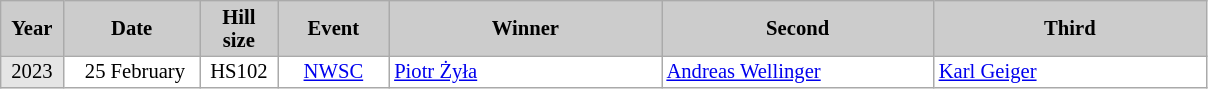<table class="wikitable plainrowheaders" style="background:#fff; font-size:86%; line-height:15px; border:grey solid 1px; border-collapse:collapse;">
<tr style="background:#ccc; text-align:center;">
<th style="background:#ccc;" width="35">Year</th>
<th style="background:#ccc;" width="85">Date</th>
<th style="background:#ccc;" width="45">Hill size</th>
<th style="background:#ccc;" width="68">Event</th>
<th style="background:#ccc;" width="175">Winner</th>
<th style="background:#ccc;" width="175">Second</th>
<th style="background:#ccc;" width="175">Third</th>
</tr>
<tr>
<td align=center bgcolor=#E5E5E5>2023</td>
<td align=right>25 February  </td>
<td align=center>HS102</td>
<td align=center><a href='#'>NWSC</a></td>
<td> <a href='#'>Piotr Żyła</a></td>
<td> <a href='#'>Andreas Wellinger</a></td>
<td> <a href='#'>Karl Geiger</a></td>
</tr>
</table>
